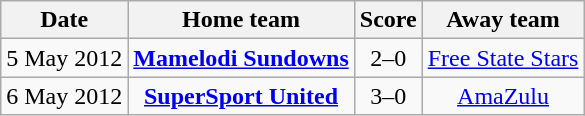<table class="wikitable" style="text-align: center">
<tr>
<th>Date</th>
<th>Home team</th>
<th>Score</th>
<th>Away team</th>
</tr>
<tr>
<td>5 May 2012</td>
<td><a href='#'><strong>Mamelodi Sundowns</strong></a></td>
<td>2–0</td>
<td><a href='#'>Free State Stars</a></td>
</tr>
<tr>
<td>6 May 2012</td>
<td><a href='#'><strong>SuperSport United</strong></a></td>
<td>3–0</td>
<td><a href='#'>AmaZulu</a></td>
</tr>
</table>
